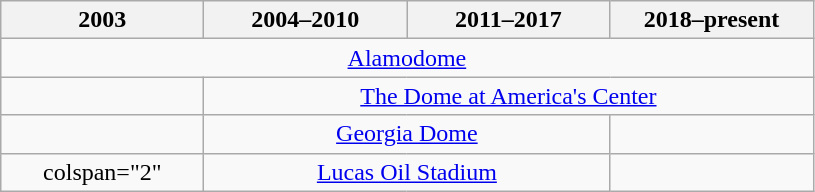<table class="wikitable" style="text-align: center;">
<tr>
<th style="min-width: 8em;">2003</th>
<th style="min-width: 8em;">2004–2010</th>
<th style="min-width: 8em;">2011–2017</th>
<th style="min-width: 8em;">2018–present</th>
</tr>
<tr>
<td colspan="4"><a href='#'>Alamodome</a></td>
</tr>
<tr>
<td></td>
<td colspan="3"><a href='#'>The Dome at America's Center</a></td>
</tr>
<tr>
<td></td>
<td colspan="2"><a href='#'>Georgia Dome</a></td>
<td></td>
</tr>
<tr>
<td>colspan="2" </td>
<td colspan="2"><a href='#'>Lucas Oil Stadium</a></td>
</tr>
</table>
